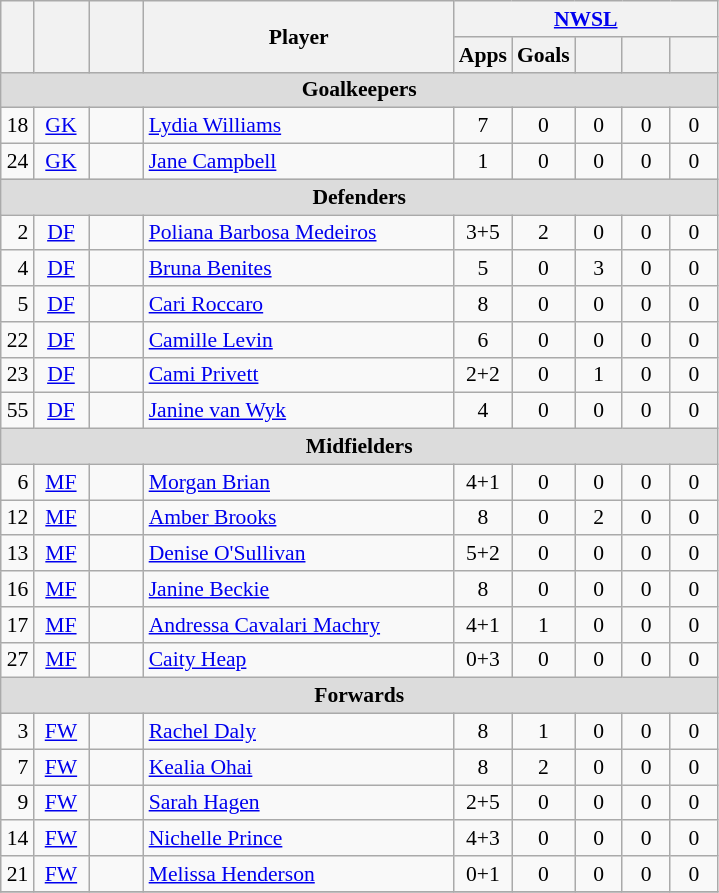<table class="wikitable" style="text-align: center; font-size:90%">
<tr>
<th style="background:#f2f2f2; text-align:center;" width="15px" rowspan="2"></th>
<th style="background:#f2f2f2; text-align:center;" width="30px" rowspan="2"></th>
<th style="background:#f2f2f2; text-align:center;" width="30px" rowspan="2"></th>
<th style="background:#f2f2f2; text-align:center;" width="200px" rowspan="2">Player</th>
<th style="background:#f2f2f2; text-align:center;" width="120px" colspan="5"><a href='#'>NWSL</a></th>
</tr>
<tr>
<th style="background:#f2f2f2; text-align:center;" width="25px">Apps</th>
<th style="background:#f2f2f2; text-align:center;" width="25px">Goals</th>
<th style="background:#f2f2f2; text-align:center;" width="25px"></th>
<th style="background:#f2f2f2; text-align:center;" width="25px"></th>
<th style="background:#f2f2f2; text-align:center;" width="25px"></th>
</tr>
<tr>
<th colspan=9 style="background:#dcdcdc; text-align:center;">Goalkeepers</th>
</tr>
<tr>
<td align=right>18</td>
<td><a href='#'>GK</a></td>
<td></td>
<td align=left><a href='#'>Lydia Williams</a></td>
<td>7</td>
<td>0</td>
<td>0</td>
<td>0</td>
<td>0</td>
</tr>
<tr>
<td align=right>24</td>
<td><a href='#'>GK</a></td>
<td></td>
<td align=left><a href='#'>Jane Campbell</a></td>
<td>1</td>
<td>0</td>
<td>0</td>
<td>0</td>
<td>0</td>
</tr>
<tr>
<th colspan=9 style="background:#dcdcdc; text-align:center;">Defenders</th>
</tr>
<tr>
<td align=right>2</td>
<td><a href='#'>DF</a></td>
<td></td>
<td align=left><a href='#'>Poliana Barbosa Medeiros</a></td>
<td>3+5</td>
<td>2</td>
<td>0</td>
<td>0</td>
<td>0</td>
</tr>
<tr>
<td align=right>4</td>
<td><a href='#'>DF</a></td>
<td></td>
<td align=left><a href='#'>Bruna Benites</a></td>
<td>5</td>
<td>0</td>
<td>3</td>
<td>0</td>
<td>0</td>
</tr>
<tr>
<td align=right>5</td>
<td><a href='#'>DF</a></td>
<td></td>
<td align=left><a href='#'>Cari Roccaro</a></td>
<td>8</td>
<td>0</td>
<td>0</td>
<td>0</td>
<td>0</td>
</tr>
<tr>
<td align=right>22</td>
<td><a href='#'>DF</a></td>
<td></td>
<td align=left><a href='#'>Camille Levin</a></td>
<td>6</td>
<td>0</td>
<td>0</td>
<td>0</td>
<td>0</td>
</tr>
<tr>
<td align=right>23</td>
<td><a href='#'>DF</a></td>
<td></td>
<td align=left><a href='#'>Cami Privett</a></td>
<td>2+2</td>
<td>0</td>
<td>1</td>
<td>0</td>
<td>0</td>
</tr>
<tr>
<td align=right>55</td>
<td><a href='#'>DF</a></td>
<td></td>
<td align=left><a href='#'>Janine van Wyk</a></td>
<td>4</td>
<td>0</td>
<td>0</td>
<td>0</td>
<td>0</td>
</tr>
<tr>
<th colspan=9 style="background:#dcdcdc; text-align:center;">Midfielders</th>
</tr>
<tr>
<td align=right>6</td>
<td><a href='#'>MF</a></td>
<td></td>
<td align=left><a href='#'>Morgan Brian</a></td>
<td>4+1</td>
<td>0</td>
<td>0</td>
<td>0</td>
<td>0</td>
</tr>
<tr>
<td align=right>12</td>
<td><a href='#'>MF</a></td>
<td></td>
<td align=left><a href='#'>Amber Brooks</a></td>
<td>8</td>
<td>0</td>
<td>2</td>
<td>0</td>
<td>0</td>
</tr>
<tr>
<td align=right>13</td>
<td><a href='#'>MF</a></td>
<td></td>
<td align=left><a href='#'>Denise O'Sullivan</a></td>
<td>5+2</td>
<td>0</td>
<td>0</td>
<td>0</td>
<td>0</td>
</tr>
<tr>
<td align=right>16</td>
<td><a href='#'>MF</a></td>
<td></td>
<td align=left><a href='#'>Janine Beckie</a></td>
<td>8</td>
<td>0</td>
<td>0</td>
<td>0</td>
<td>0</td>
</tr>
<tr>
<td align=right>17</td>
<td><a href='#'>MF</a></td>
<td></td>
<td align=left><a href='#'>Andressa Cavalari Machry</a></td>
<td>4+1</td>
<td>1</td>
<td>0</td>
<td>0</td>
<td>0</td>
</tr>
<tr>
<td align=right>27</td>
<td><a href='#'>MF</a></td>
<td></td>
<td align=left><a href='#'>Caity Heap</a></td>
<td>0+3</td>
<td>0</td>
<td>0</td>
<td>0</td>
<td>0</td>
</tr>
<tr>
<th colspan=9 style="background:#dcdcdc; text-align:center;">Forwards</th>
</tr>
<tr>
<td align=right>3</td>
<td><a href='#'>FW</a></td>
<td></td>
<td align=left><a href='#'>Rachel Daly</a></td>
<td>8</td>
<td>1</td>
<td>0</td>
<td>0</td>
<td>0</td>
</tr>
<tr>
<td align=right>7</td>
<td><a href='#'>FW</a></td>
<td></td>
<td align=left><a href='#'>Kealia Ohai</a></td>
<td>8</td>
<td>2</td>
<td>0</td>
<td>0</td>
<td>0</td>
</tr>
<tr>
<td align=right>9</td>
<td><a href='#'>FW</a></td>
<td></td>
<td align=left><a href='#'>Sarah Hagen</a></td>
<td>2+5</td>
<td>0</td>
<td>0</td>
<td>0</td>
<td>0</td>
</tr>
<tr>
<td align=right>14</td>
<td><a href='#'>FW</a></td>
<td></td>
<td align=left><a href='#'>Nichelle Prince</a></td>
<td>4+3</td>
<td>0</td>
<td>0</td>
<td>0</td>
<td>0</td>
</tr>
<tr>
<td align=right>21</td>
<td><a href='#'>FW</a></td>
<td></td>
<td align=left><a href='#'>Melissa Henderson</a></td>
<td>0+1</td>
<td>0</td>
<td>0</td>
<td>0</td>
<td>0</td>
</tr>
<tr>
</tr>
</table>
